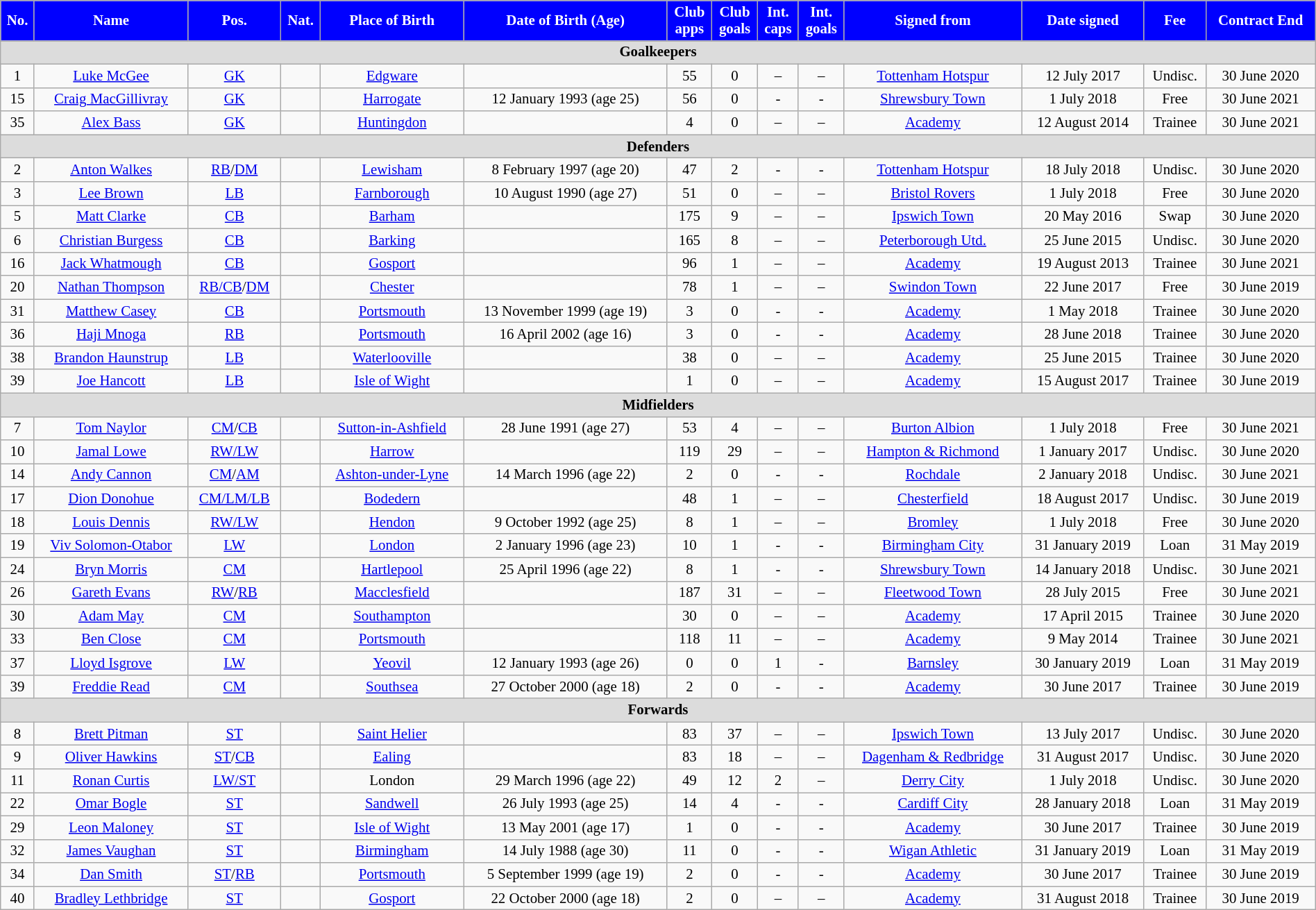<table class="wikitable" style="text-align:center; font-size:87%; width:100%;">
<tr>
<th style="background:#0000FF; color:white; text-align:center;">No.</th>
<th style="background:#0000FF; color:white; text-align:center;">Name</th>
<th style="background:#0000FF; color:white; text-align:center;">Pos.</th>
<th style="background:#0000FF; color:white; text-align:center;">Nat.</th>
<th style="background:#0000FF; color:white; text-align:center;">Place of Birth</th>
<th style="background:#0000FF; color:white; text-align:center;">Date of Birth (Age)</th>
<th style="background:#0000FF; color:white; text-align:center;">Club<br>apps</th>
<th style="background:#0000FF; color:white; text-align:center;">Club<br>goals</th>
<th style="background:#0000FF; color:white; text-align:center;">Int.<br>caps</th>
<th style="background:#0000FF; color:white; text-align:center;">Int.<br>goals</th>
<th style="background:#0000FF; color:white; text-align:center;">Signed from</th>
<th style="background:#0000FF; color:white; text-align:center;">Date signed</th>
<th style="background:#0000FF; color:white; text-align:center;">Fee</th>
<th style="background:#0000FF; color:white; text-align:center;">Contract End</th>
</tr>
<tr>
<th colspan="14" style="background:#dcdcdc; text-align:center;">Goalkeepers</th>
</tr>
<tr>
<td>1</td>
<td><a href='#'>Luke McGee</a></td>
<td><a href='#'>GK</a></td>
<td></td>
<td><a href='#'>Edgware</a></td>
<td></td>
<td>55</td>
<td>0</td>
<td>–</td>
<td>–</td>
<td><a href='#'>Tottenham Hotspur</a></td>
<td>12 July 2017</td>
<td>Undisc.</td>
<td>30 June 2020</td>
</tr>
<tr>
<td>15</td>
<td><a href='#'>Craig MacGillivray</a></td>
<td><a href='#'>GK</a></td>
<td></td>
<td><a href='#'>Harrogate</a></td>
<td>12 January 1993 (age 25)</td>
<td>56</td>
<td>0</td>
<td>-</td>
<td>-</td>
<td><a href='#'>Shrewsbury Town</a></td>
<td>1 July 2018</td>
<td>Free</td>
<td>30 June 2021</td>
</tr>
<tr>
<td>35</td>
<td><a href='#'>Alex Bass</a></td>
<td><a href='#'>GK</a></td>
<td></td>
<td><a href='#'>Huntingdon</a></td>
<td></td>
<td>4</td>
<td>0</td>
<td>–</td>
<td>–</td>
<td><a href='#'>Academy</a></td>
<td>12 August 2014</td>
<td>Trainee</td>
<td>30 June 2021</td>
</tr>
<tr>
<th colspan="14" style="background:#dcdcdc; text-align:center;">Defenders</th>
</tr>
<tr>
<td>2</td>
<td><a href='#'>Anton Walkes</a></td>
<td><a href='#'>RB</a>/<a href='#'>DM</a></td>
<td></td>
<td><a href='#'>Lewisham</a></td>
<td>8 February 1997 (age 20)</td>
<td>47</td>
<td>2</td>
<td>-</td>
<td>-</td>
<td><a href='#'>Tottenham Hotspur</a></td>
<td>18 July 2018</td>
<td>Undisc.</td>
<td>30 June 2020</td>
</tr>
<tr>
<td>3</td>
<td><a href='#'>Lee Brown</a></td>
<td><a href='#'>LB</a></td>
<td></td>
<td><a href='#'>Farnborough</a></td>
<td>10 August 1990 (age 27)</td>
<td>51</td>
<td>0</td>
<td>–</td>
<td>–</td>
<td><a href='#'>Bristol Rovers</a></td>
<td>1 July 2018</td>
<td>Free</td>
<td>30 June 2020</td>
</tr>
<tr>
<td>5</td>
<td><a href='#'>Matt Clarke</a></td>
<td><a href='#'>CB</a></td>
<td></td>
<td><a href='#'>Barham</a></td>
<td></td>
<td>175</td>
<td>9</td>
<td>–</td>
<td>–</td>
<td><a href='#'>Ipswich Town</a></td>
<td>20 May 2016</td>
<td>Swap</td>
<td>30 June 2020</td>
</tr>
<tr>
<td>6</td>
<td><a href='#'>Christian Burgess</a></td>
<td><a href='#'>CB</a></td>
<td></td>
<td><a href='#'>Barking</a></td>
<td></td>
<td>165</td>
<td>8</td>
<td>–</td>
<td>–</td>
<td><a href='#'>Peterborough Utd.</a></td>
<td>25 June 2015</td>
<td>Undisc.</td>
<td>30 June 2020</td>
</tr>
<tr>
<td>16</td>
<td><a href='#'>Jack Whatmough</a></td>
<td><a href='#'>CB</a></td>
<td></td>
<td><a href='#'>Gosport</a></td>
<td></td>
<td>96</td>
<td>1</td>
<td>–</td>
<td>–</td>
<td><a href='#'>Academy</a></td>
<td>19 August 2013</td>
<td>Trainee</td>
<td>30 June 2021</td>
</tr>
<tr>
<td>20</td>
<td><a href='#'>Nathan Thompson</a></td>
<td><a href='#'>RB/</a><a href='#'>CB</a>/<a href='#'>DM</a></td>
<td></td>
<td><a href='#'>Chester</a></td>
<td></td>
<td>78</td>
<td>1</td>
<td>–</td>
<td>–</td>
<td><a href='#'>Swindon Town</a></td>
<td>22 June 2017</td>
<td>Free</td>
<td>30 June 2019</td>
</tr>
<tr>
<td>31</td>
<td><a href='#'>Matthew Casey</a></td>
<td><a href='#'>CB</a></td>
<td></td>
<td><a href='#'>Portsmouth</a></td>
<td>13 November 1999 (age 19)</td>
<td>3</td>
<td>0</td>
<td>-</td>
<td>-</td>
<td><a href='#'>Academy</a></td>
<td>1 May 2018</td>
<td>Trainee</td>
<td>30 June 2020</td>
</tr>
<tr>
<td>36</td>
<td><a href='#'>Haji Mnoga</a></td>
<td><a href='#'>RB</a></td>
<td></td>
<td><a href='#'>Portsmouth</a></td>
<td>16 April 2002 (age 16)</td>
<td>3</td>
<td>0</td>
<td>-</td>
<td>-</td>
<td><a href='#'>Academy</a></td>
<td>28 June 2018</td>
<td>Trainee</td>
<td>30 June 2020</td>
</tr>
<tr>
<td>38</td>
<td><a href='#'>Brandon Haunstrup</a></td>
<td><a href='#'>LB</a></td>
<td></td>
<td><a href='#'>Waterlooville</a></td>
<td></td>
<td>38</td>
<td>0</td>
<td>–</td>
<td>–</td>
<td><a href='#'>Academy</a></td>
<td>25 June 2015</td>
<td>Trainee</td>
<td>30 June 2020</td>
</tr>
<tr>
<td>39</td>
<td><a href='#'>Joe Hancott</a></td>
<td><a href='#'>LB</a></td>
<td></td>
<td><a href='#'>Isle of Wight</a></td>
<td></td>
<td>1</td>
<td>0</td>
<td>–</td>
<td>–</td>
<td><a href='#'>Academy</a></td>
<td>15 August 2017</td>
<td>Trainee</td>
<td>30 June 2019</td>
</tr>
<tr>
<th colspan="14" style="background:#dcdcdc; text-align:center;">Midfielders</th>
</tr>
<tr>
<td>7</td>
<td><a href='#'>Tom Naylor</a></td>
<td><a href='#'>CM</a>/<a href='#'>CB</a></td>
<td></td>
<td><a href='#'>Sutton-in-Ashfield</a></td>
<td>28 June 1991 (age 27)</td>
<td>53</td>
<td>4</td>
<td>–</td>
<td>–</td>
<td><a href='#'>Burton Albion</a></td>
<td>1 July 2018</td>
<td>Free</td>
<td>30 June 2021</td>
</tr>
<tr>
<td>10</td>
<td><a href='#'>Jamal Lowe</a></td>
<td><a href='#'>RW/LW</a></td>
<td></td>
<td><a href='#'>Harrow</a></td>
<td></td>
<td>119</td>
<td>29</td>
<td>–</td>
<td>–</td>
<td><a href='#'>Hampton & Richmond</a></td>
<td>1 January 2017</td>
<td>Undisc.</td>
<td>30 June 2020</td>
</tr>
<tr>
<td>14</td>
<td><a href='#'>Andy Cannon</a></td>
<td><a href='#'>CM</a>/<a href='#'>AM</a></td>
<td></td>
<td><a href='#'>Ashton-under-Lyne</a></td>
<td>14 March 1996 (age 22)</td>
<td>2</td>
<td>0</td>
<td>-</td>
<td>-</td>
<td><a href='#'>Rochdale</a></td>
<td>2 January 2018</td>
<td>Undisc.</td>
<td>30 June 2021</td>
</tr>
<tr>
<td>17</td>
<td><a href='#'>Dion Donohue</a></td>
<td><a href='#'>CM/LM/LB</a></td>
<td></td>
<td><a href='#'>Bodedern</a></td>
<td></td>
<td>48</td>
<td>1</td>
<td>–</td>
<td>–</td>
<td><a href='#'>Chesterfield</a></td>
<td>18 August 2017</td>
<td>Undisc.</td>
<td>30 June 2019</td>
</tr>
<tr>
<td>18</td>
<td><a href='#'>Louis Dennis</a></td>
<td><a href='#'>RW/LW</a></td>
<td></td>
<td><a href='#'>Hendon</a></td>
<td>9 October 1992 (age 25)</td>
<td>8</td>
<td>1</td>
<td>–</td>
<td>–</td>
<td><a href='#'>Bromley</a></td>
<td>1 July 2018</td>
<td>Free</td>
<td>30 June 2020</td>
</tr>
<tr>
<td>19</td>
<td><a href='#'>Viv Solomon-Otabor</a></td>
<td><a href='#'>LW</a></td>
<td></td>
<td><a href='#'>London</a></td>
<td>2 January 1996 (age 23)</td>
<td>10</td>
<td>1</td>
<td>-</td>
<td>-</td>
<td><a href='#'>Birmingham City</a></td>
<td>31 January 2019</td>
<td>Loan</td>
<td>31 May 2019</td>
</tr>
<tr>
<td>24</td>
<td><a href='#'>Bryn Morris</a></td>
<td><a href='#'>CM</a></td>
<td></td>
<td><a href='#'>Hartlepool</a></td>
<td>25 April 1996 (age 22)</td>
<td>8</td>
<td>1</td>
<td>-</td>
<td>-</td>
<td><a href='#'>Shrewsbury Town</a></td>
<td>14 January 2018</td>
<td>Undisc.</td>
<td>30 June 2021</td>
</tr>
<tr>
<td>26</td>
<td><a href='#'>Gareth Evans</a></td>
<td><a href='#'>RW</a>/<a href='#'>RB</a></td>
<td></td>
<td><a href='#'>Macclesfield</a></td>
<td></td>
<td>187</td>
<td>31</td>
<td>–</td>
<td>–</td>
<td><a href='#'>Fleetwood Town</a></td>
<td>28 July 2015</td>
<td>Free</td>
<td>30 June 2021</td>
</tr>
<tr>
<td>30</td>
<td><a href='#'>Adam May</a></td>
<td><a href='#'>CM</a></td>
<td></td>
<td><a href='#'>Southampton</a></td>
<td></td>
<td>30</td>
<td>0</td>
<td>–</td>
<td>–</td>
<td><a href='#'>Academy</a></td>
<td>17 April 2015</td>
<td>Trainee</td>
<td>30 June 2020</td>
</tr>
<tr>
<td>33</td>
<td><a href='#'>Ben Close</a></td>
<td><a href='#'>CM</a></td>
<td></td>
<td><a href='#'>Portsmouth</a></td>
<td></td>
<td>118</td>
<td>11</td>
<td>–</td>
<td>–</td>
<td><a href='#'>Academy</a></td>
<td>9 May 2014</td>
<td>Trainee</td>
<td>30 June 2021</td>
</tr>
<tr>
<td>37</td>
<td><a href='#'>Lloyd Isgrove</a></td>
<td><a href='#'>LW</a></td>
<td></td>
<td><a href='#'>Yeovil</a></td>
<td>12 January 1993 (age 26)</td>
<td>0</td>
<td>0</td>
<td>1</td>
<td>-</td>
<td><a href='#'>Barnsley</a></td>
<td>30 January 2019</td>
<td>Loan</td>
<td>31 May 2019</td>
</tr>
<tr>
<td>39</td>
<td><a href='#'>Freddie Read</a></td>
<td><a href='#'>CM</a></td>
<td></td>
<td><a href='#'>Southsea</a></td>
<td>27 October 2000 (age 18)</td>
<td>2</td>
<td>0</td>
<td>-</td>
<td>-</td>
<td><a href='#'>Academy</a></td>
<td>30 June 2017</td>
<td>Trainee</td>
<td>30 June 2019</td>
</tr>
<tr>
<th colspan="14" style="background:#dcdcdc; text-align=center;">Forwards</th>
</tr>
<tr>
<td>8</td>
<td><a href='#'>Brett Pitman</a></td>
<td><a href='#'>ST</a></td>
<td></td>
<td><a href='#'>Saint Helier</a></td>
<td></td>
<td>83</td>
<td>37</td>
<td>–</td>
<td>–</td>
<td><a href='#'>Ipswich Town</a></td>
<td>13 July 2017</td>
<td>Undisc.</td>
<td>30 June 2020</td>
</tr>
<tr>
<td>9</td>
<td><a href='#'>Oliver Hawkins</a></td>
<td><a href='#'>ST</a>/<a href='#'>CB</a></td>
<td></td>
<td><a href='#'>Ealing</a></td>
<td></td>
<td>83</td>
<td>18</td>
<td>–</td>
<td>–</td>
<td><a href='#'>Dagenham & Redbridge</a></td>
<td>31 August 2017</td>
<td>Undisc.</td>
<td>30 June 2020</td>
</tr>
<tr>
<td>11</td>
<td><a href='#'>Ronan Curtis</a></td>
<td><a href='#'>LW/</a><a href='#'>ST</a></td>
<td></td>
<td>London</td>
<td>29 March 1996 (age 22)</td>
<td>49</td>
<td>12</td>
<td>2</td>
<td>–</td>
<td><a href='#'>Derry City</a></td>
<td>1 July 2018</td>
<td>Undisc.</td>
<td>30 June 2020</td>
</tr>
<tr>
<td>22</td>
<td><a href='#'>Omar Bogle</a></td>
<td><a href='#'>ST</a></td>
<td></td>
<td><a href='#'>Sandwell</a></td>
<td>26 July 1993 (age 25)</td>
<td>14</td>
<td>4</td>
<td>-</td>
<td>-</td>
<td><a href='#'>Cardiff City</a></td>
<td>28 January 2018</td>
<td>Loan</td>
<td>31 May 2019</td>
</tr>
<tr>
<td>29</td>
<td><a href='#'>Leon Maloney</a></td>
<td><a href='#'>ST</a></td>
<td></td>
<td><a href='#'>Isle of Wight</a></td>
<td>13 May 2001 (age 17)</td>
<td>1</td>
<td>0</td>
<td>-</td>
<td>-</td>
<td><a href='#'>Academy</a></td>
<td>30 June 2017</td>
<td>Trainee</td>
<td>30 June 2019</td>
</tr>
<tr>
<td>32</td>
<td><a href='#'>James Vaughan</a></td>
<td><a href='#'>ST</a></td>
<td></td>
<td><a href='#'>Birmingham</a></td>
<td>14 July 1988 (age 30)</td>
<td>11</td>
<td>0</td>
<td>-</td>
<td>-</td>
<td><a href='#'>Wigan Athletic</a></td>
<td>31 January 2019</td>
<td>Loan</td>
<td>31 May 2019</td>
</tr>
<tr>
<td>34</td>
<td><a href='#'>Dan Smith</a></td>
<td><a href='#'>ST</a>/<a href='#'>RB</a></td>
<td></td>
<td><a href='#'>Portsmouth</a></td>
<td>5 September 1999 (age 19)</td>
<td>2</td>
<td>0</td>
<td>-</td>
<td>-</td>
<td><a href='#'>Academy</a></td>
<td>30 June 2017</td>
<td>Trainee</td>
<td>30 June 2019</td>
</tr>
<tr>
<td>40</td>
<td><a href='#'>Bradley Lethbridge</a></td>
<td><a href='#'>ST</a></td>
<td></td>
<td><a href='#'>Gosport</a></td>
<td>22 October 2000 (age 18)</td>
<td>2</td>
<td>0</td>
<td>–</td>
<td>–</td>
<td><a href='#'>Academy</a></td>
<td>31 August 2018</td>
<td>Trainee</td>
<td>30 June 2019</td>
</tr>
</table>
